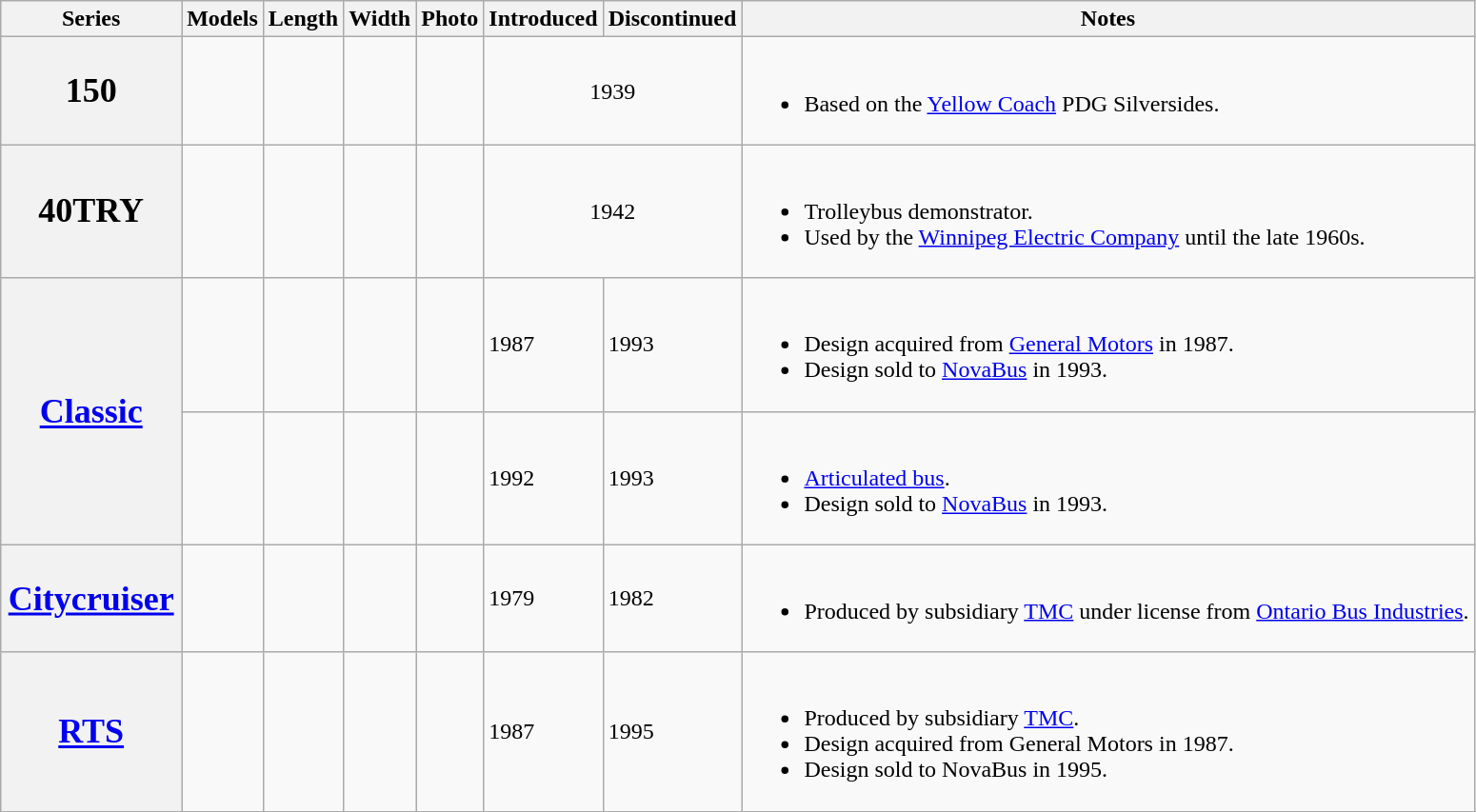<table class="wikitable sortable">
<tr>
<th>Series</th>
<th>Models</th>
<th>Length</th>
<th>Width</th>
<th class="unsortable">Photo</th>
<th>Introduced</th>
<th>Discontinued</th>
<th class="unsortable">Notes</th>
</tr>
<tr>
<th style="font-size:150%;">150</th>
<td style="font-size:85%;"></td>
<td></td>
<td></td>
<td></td>
<td colspan=2 style="text-align:center;">1939</td>
<td><br><ul><li>Based on the <a href='#'>Yellow Coach</a> PDG Silversides.</li></ul></td>
</tr>
<tr>
<th style="font-size:150%;">40TRY</th>
<td style="font-size:85%;"></td>
<td></td>
<td></td>
<td></td>
<td colspan=2 style="text-align:center;">1942</td>
<td><br><ul><li>Trolleybus demonstrator.</li><li>Used by the <a href='#'>Winnipeg Electric Company</a> until the late 1960s.</li></ul></td>
</tr>
<tr>
<th style="font-size:150%;" rowspan="2"><a href='#'>Classic</a></th>
<td style="font-size:85%;"></td>
<td></td>
<td></td>
<td><br></td>
<td>1987</td>
<td>1993</td>
<td><br><ul><li>Design acquired from <a href='#'>General Motors</a> in 1987.</li><li>Design sold to <a href='#'>NovaBus</a> in 1993.</li></ul></td>
</tr>
<tr>
<td style="font-size:85%;"></td>
<td></td>
<td></td>
<td><br></td>
<td>1992</td>
<td>1993</td>
<td><br><ul><li><a href='#'>Articulated bus</a>.</li><li>Design sold to <a href='#'>NovaBus</a> in 1993.</li></ul></td>
</tr>
<tr>
<th style="font-size:150%;"><a href='#'>Citycruiser</a></th>
<td style="font-size:85%;"></td>
<td></td>
<td></td>
<td><br></td>
<td>1979</td>
<td>1982</td>
<td><br><ul><li>Produced by subsidiary <a href='#'>TMC</a> under license from <a href='#'>Ontario Bus Industries</a>.</li></ul></td>
</tr>
<tr>
<th style="font-size:150%;"><a href='#'>RTS</a></th>
<td style="font-size:85%;"></td>
<td><br><br></td>
<td><br></td>
<td><br></td>
<td>1987</td>
<td>1995</td>
<td><br><ul><li>Produced by subsidiary <a href='#'>TMC</a>.</li><li>Design acquired from General Motors in 1987.</li><li>Design sold to NovaBus in 1995.</li></ul></td>
</tr>
<tr>
</tr>
</table>
